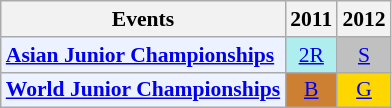<table class="wikitable" style="font-size: 90%; text-align:center">
<tr>
<th>Events</th>
<th>2011</th>
<th>2012</th>
</tr>
<tr>
<td bgcolor="#ECF2FF"; align="left"><strong><a href='#'>Asian Junior Championships</a></strong></td>
<td bgcolor=AFEEEE><a href='#'>2R</a></td>
<td bgcolor=silver><a href='#'>S</a></td>
</tr>
<tr>
<td bgcolor="#ECF2FF"; align="left"><strong><a href='#'>World Junior Championships</a></strong></td>
<td bgcolor=CD7F32><a href='#'>B</a></td>
<td bgcolor=gold><a href='#'>G</a></td>
</tr>
</table>
